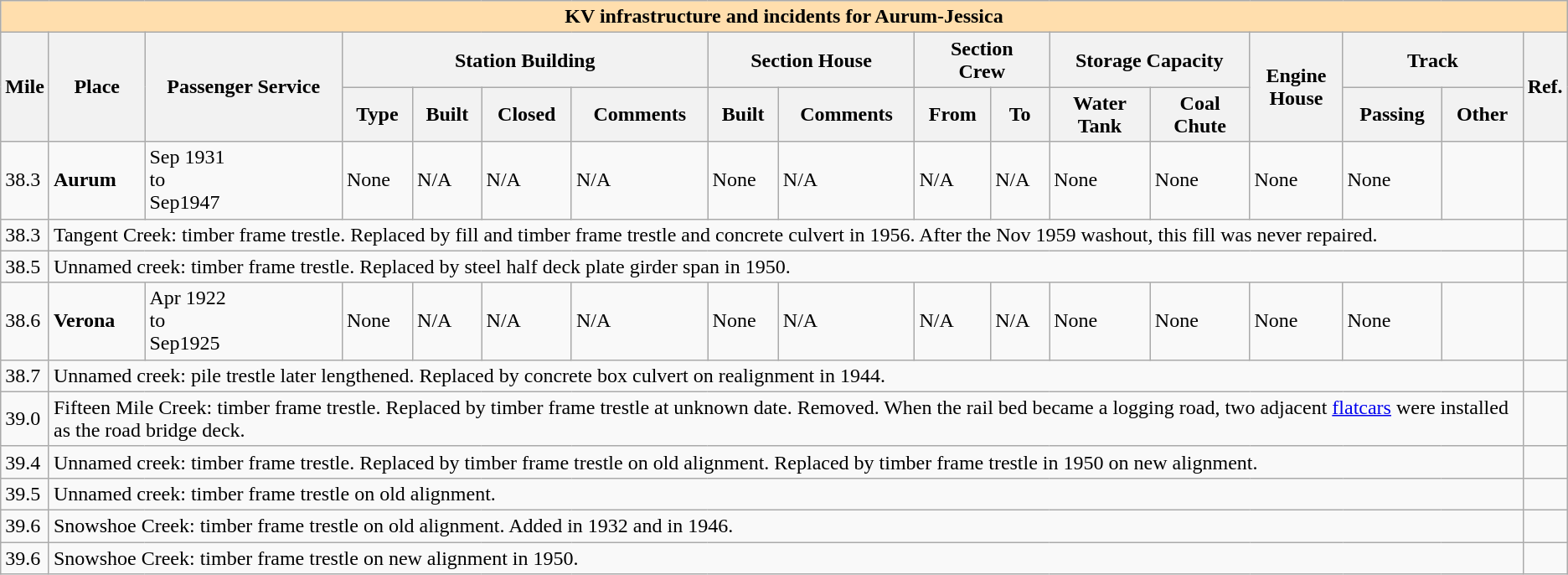<table class="wikitable">
<tr>
<th colspan="17" style="background:#ffdead;">KV infrastructure and incidents for Aurum-Jessica</th>
</tr>
<tr>
<th rowspan=2>Mile<br></th>
<th rowspan=2>Place</th>
<th rowspan=2>Passenger Service</th>
<th colspan=4>Station Building</th>
<th colspan=2>Section House</th>
<th colspan=2>Section<br>Crew</th>
<th colspan=2>Storage Capacity</th>
<th rowspan=2>Engine<br>House</th>
<th colspan=2>Track</th>
<th rowspan=2>Ref.</th>
</tr>
<tr>
<th>Type</th>
<th>Built</th>
<th>Closed</th>
<th>Comments</th>
<th>Built</th>
<th>Comments</th>
<th>From</th>
<th>To</th>
<th>Water<br>Tank</th>
<th>Coal<br>Chute</th>
<th>Passing</th>
<th>Other</th>
</tr>
<tr>
<td>38.3</td>
<td><strong>Aurum</strong></td>
<td>Sep 1931<br>to<br>Sep1947</td>
<td>None</td>
<td>N/A</td>
<td>N/A</td>
<td>N/A</td>
<td>None</td>
<td>N/A</td>
<td>N/A</td>
<td>N/A</td>
<td>None</td>
<td>None</td>
<td>None</td>
<td>None</td>
<td></td>
<td></td>
</tr>
<tr>
<td>38.3</td>
<td colspan=15>Tangent Creek:  timber frame trestle. Replaced by fill and  timber frame trestle and concrete culvert in 1956. After the Nov 1959 washout, this fill was never repaired.</td>
<td></td>
</tr>
<tr>
<td>38.5</td>
<td colspan=15>Unnamed creek:  timber frame trestle. Replaced by  steel half deck plate girder span in 1950.</td>
<td></td>
</tr>
<tr>
<td>38.6</td>
<td><strong>Verona</strong></td>
<td>Apr 1922<br>to<br>Sep1925</td>
<td>None</td>
<td>N/A</td>
<td>N/A</td>
<td>N/A</td>
<td>None</td>
<td>N/A</td>
<td>N/A</td>
<td>N/A</td>
<td>None</td>
<td>None</td>
<td>None</td>
<td>None</td>
<td></td>
<td></td>
</tr>
<tr>
<td>38.7</td>
<td colspan=15>Unnamed creek:  pile trestle later lengthened. Replaced by concrete box culvert on realignment in 1944.</td>
<td></td>
</tr>
<tr>
<td>39.0</td>
<td colspan=15>Fifteen Mile Creek:  timber frame trestle. Replaced by  timber frame trestle at unknown date. Removed. When the rail bed became a logging road, two adjacent <a href='#'>flatcars</a> were installed as the road bridge deck.</td>
<td><br></td>
</tr>
<tr>
<td>39.4</td>
<td colspan=15>Unnamed creek:  timber frame trestle. Replaced by  timber frame trestle on old alignment. Replaced by  timber frame trestle in 1950 on new alignment.</td>
<td></td>
</tr>
<tr>
<td>39.5</td>
<td colspan=15>Unnamed creek:  timber frame trestle on old alignment.</td>
<td></td>
</tr>
<tr>
<td>39.6</td>
<td colspan=15>Snowshoe Creek:  timber frame trestle on old alignment. Added  in 1932 and  in 1946.</td>
<td></td>
</tr>
<tr>
<td>39.6</td>
<td colspan=15>Snowshoe Creek:  timber frame trestle on new alignment in 1950.</td>
<td></td>
</tr>
</table>
